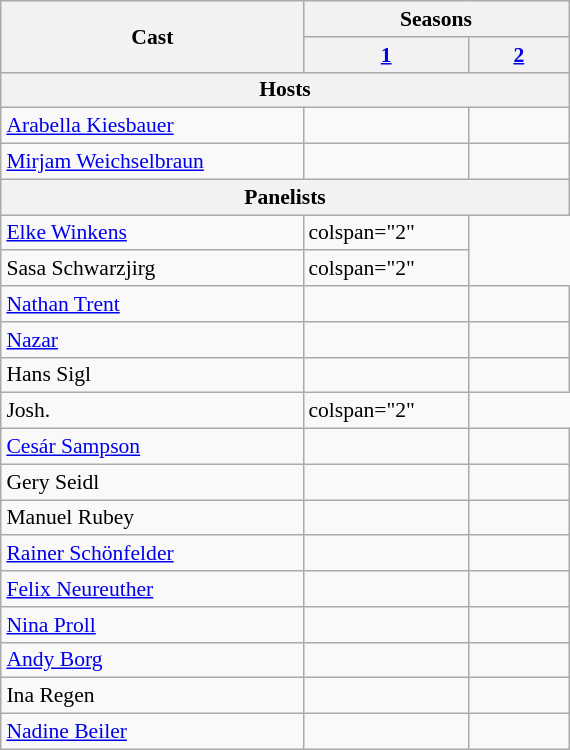<table class="wikitable mw-collapsible mw-collapsed" style="margin-left: auto; margin-right: auto; border: none; font-size:90%; width:30%;">
<tr>
<th rowspan="2" width="135">Cast</th>
<th colspan="2" style=text-align:center;>Seasons</th>
</tr>
<tr>
<th width="40"><a href='#'>1</a></th>
<th width="40"><a href='#'>2</a></th>
</tr>
<tr>
<th colspan="3">Hosts</th>
</tr>
<tr>
<td><a href='#'>Arabella Kiesbauer</a></td>
<td></td>
<td></td>
</tr>
<tr>
<td><a href='#'>Mirjam Weichselbraun</a></td>
<td></td>
<td></td>
</tr>
<tr>
<th colspan="3">Panelists</th>
</tr>
<tr>
<td><a href='#'>Elke Winkens</a></td>
<td>colspan="2" </td>
</tr>
<tr>
<td>Sasa Schwarzjirg</td>
<td>colspan="2" </td>
</tr>
<tr>
<td><a href='#'>Nathan Trent</a></td>
<td></td>
<td></td>
</tr>
<tr>
<td><a href='#'>Nazar</a></td>
<td></td>
<td></td>
</tr>
<tr>
<td>Hans Sigl</td>
<td></td>
<td></td>
</tr>
<tr>
<td>Josh.</td>
<td>colspan="2" </td>
</tr>
<tr>
<td><a href='#'>Cesár Sampson</a></td>
<td></td>
<td></td>
</tr>
<tr>
<td>Gery Seidl</td>
<td></td>
<td></td>
</tr>
<tr>
<td>Manuel Rubey</td>
<td></td>
<td></td>
</tr>
<tr>
<td><a href='#'>Rainer Schönfelder</a></td>
<td></td>
<td></td>
</tr>
<tr>
<td><a href='#'>Felix Neureuther</a></td>
<td></td>
<td></td>
</tr>
<tr>
<td><a href='#'>Nina Proll</a></td>
<td></td>
<td></td>
</tr>
<tr>
<td><a href='#'>Andy Borg</a></td>
<td></td>
<td></td>
</tr>
<tr>
<td>Ina Regen</td>
<td></td>
<td></td>
</tr>
<tr>
<td><a href='#'>Nadine Beiler</a></td>
<td></td>
<td></td>
</tr>
</table>
